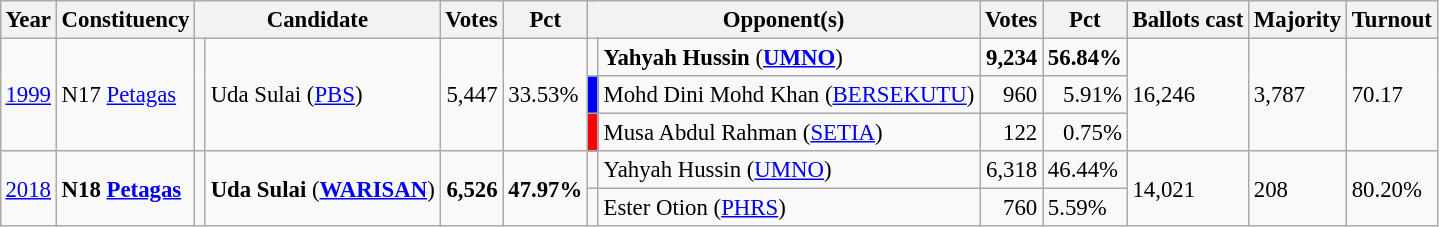<table class="wikitable" style="margin:0.5em ; font-size:95%">
<tr>
<th>Year</th>
<th>Constituency</th>
<th colspan=2>Candidate</th>
<th>Votes</th>
<th>Pct</th>
<th colspan=2>Opponent(s)</th>
<th>Votes</th>
<th>Pct</th>
<th>Ballots cast</th>
<th>Majority</th>
<th>Turnout</th>
</tr>
<tr>
<td rowspan="3"><a href='#'>1999</a></td>
<td rowspan="3">N17 <a href='#'>Petagas</a></td>
<td rowspan="3" bgcolor= ></td>
<td rowspan="3">Uda Sulai (<a href='#'>PBS</a>)</td>
<td rowspan="3"align="right">5,447</td>
<td rowspan="3">33.53%</td>
<td></td>
<td><strong>Yahyah Hussin</strong> (<a href='#'><strong>UMNO</strong></a>)</td>
<td align="right"><strong>9,234</strong></td>
<td><strong>56.84%</strong></td>
<td rowspan="3">16,246</td>
<td rowspan="3">3,787</td>
<td rowspan="3">70.17</td>
</tr>
<tr>
<td bgcolor= blue></td>
<td>Mohd Dini Mohd Khan (<a href='#'>BERSEKUTU</a>)</td>
<td align="right">960</td>
<td align="right">5.91%</td>
</tr>
<tr>
<td bgcolor= red></td>
<td>Musa Abdul Rahman (<a href='#'>SETIA</a>)</td>
<td align="right">122</td>
<td align="right">0.75%</td>
</tr>
<tr>
<td rowspan="2"><a href='#'>2018</a></td>
<td rowspan=2><strong>N18 <a href='#'>Petagas</a></strong></td>
<td rowspan="2" ></td>
<td rowspan="2"><strong>Uda Sulai</strong> (<a href='#'><strong>WARISAN</strong></a>)</td>
<td rowspan="2" align="right"><strong>6,526</strong></td>
<td rowspan="2"><strong>47.97%</strong></td>
<td></td>
<td>Yahyah Hussin (<a href='#'>UMNO</a>)</td>
<td align="right">6,318</td>
<td>46.44%</td>
<td rowspan="2">14,021</td>
<td rowspan="2">208</td>
<td rowspan="2">80.20%</td>
</tr>
<tr>
<td></td>
<td>Ester Otion (<a href='#'>PHRS</a>)</td>
<td align="right">760</td>
<td>5.59%</td>
</tr>
</table>
